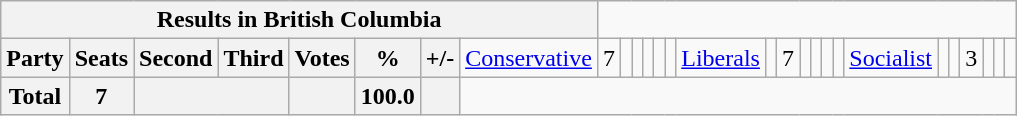<table class="wikitable">
<tr>
<th colspan=9>Results in British Columbia</th>
</tr>
<tr>
<th colspan=2>Party</th>
<th>Seats</th>
<th>Second</th>
<th>Third</th>
<th>Votes</th>
<th>%</th>
<th>+/-<br></th>
<td><a href='#'>Conservative</a></td>
<td align="right">7</td>
<td align="right"></td>
<td align="right"></td>
<td align="right"></td>
<td align="right"></td>
<td align="right"><br></td>
<td><a href='#'>Liberals</a></td>
<td align="right"></td>
<td align="right">7</td>
<td align="right"></td>
<td align="right"></td>
<td align="right"></td>
<td align="right"><br></td>
<td><a href='#'>Socialist</a></td>
<td align="right"></td>
<td align="right"></td>
<td align="right">3</td>
<td align="right"></td>
<td align="right"></td>
<td align="right"></td>
</tr>
<tr>
<th colspan="2">Total</th>
<th>7</th>
<th colspan="2"></th>
<th></th>
<th>100.0</th>
<th></th>
</tr>
</table>
